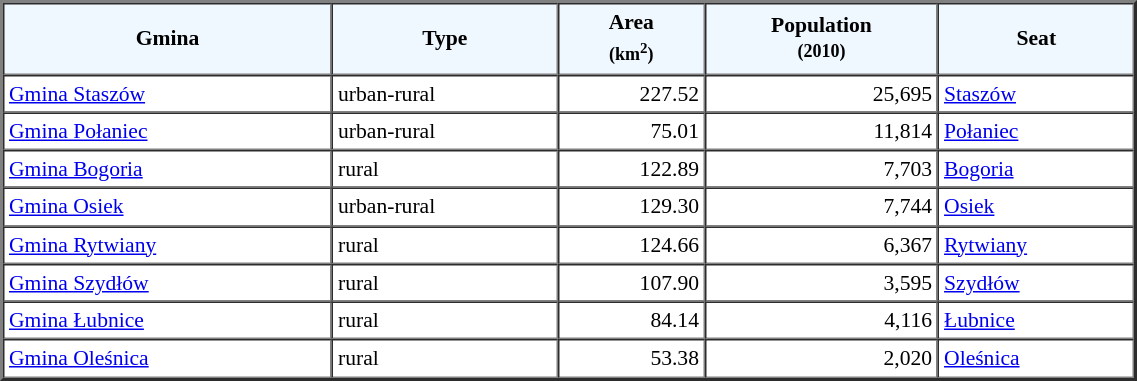<table width="60%" border="2" cellpadding="3" cellspacing="0" style="font-size:90%;line-height:120%;">
<tr bgcolor="F0F8FF">
<td style="text-align:center;"><strong>Gmina</strong></td>
<td style="text-align:center;"><strong>Type</strong></td>
<td style="text-align:center;"><strong>Area<br><small>(km<sup>2</sup>)</small></strong></td>
<td style="text-align:center;"><strong>Population<br><small>(2010)</small></strong></td>
<td style="text-align:center;"><strong>Seat</strong></td>
</tr>
<tr>
<td><a href='#'>Gmina Staszów</a></td>
<td>urban-rural</td>
<td style="text-align:right;">227.52</td>
<td style="text-align:right;">25,695</td>
<td><a href='#'>Staszów</a></td>
</tr>
<tr>
<td><a href='#'>Gmina Połaniec</a></td>
<td>urban-rural</td>
<td style="text-align:right;">75.01</td>
<td style="text-align:right;">11,814</td>
<td><a href='#'>Połaniec</a></td>
</tr>
<tr>
<td><a href='#'>Gmina Bogoria</a></td>
<td>rural</td>
<td style="text-align:right;">122.89</td>
<td style="text-align:right;">7,703</td>
<td><a href='#'>Bogoria</a></td>
</tr>
<tr>
<td><a href='#'>Gmina Osiek</a></td>
<td>urban-rural</td>
<td style="text-align:right;">129.30</td>
<td style="text-align:right;">7,744</td>
<td><a href='#'>Osiek</a></td>
</tr>
<tr>
<td><a href='#'>Gmina Rytwiany</a></td>
<td>rural</td>
<td style="text-align:right;">124.66</td>
<td style="text-align:right;">6,367</td>
<td><a href='#'>Rytwiany</a></td>
</tr>
<tr>
<td><a href='#'>Gmina Szydłów</a></td>
<td>rural</td>
<td style="text-align:right;">107.90</td>
<td style="text-align:right;">3,595</td>
<td><a href='#'>Szydłów</a></td>
</tr>
<tr>
<td><a href='#'>Gmina Łubnice</a></td>
<td>rural</td>
<td style="text-align:right;">84.14</td>
<td style="text-align:right;">4,116</td>
<td><a href='#'>Łubnice</a></td>
</tr>
<tr>
<td><a href='#'>Gmina Oleśnica</a></td>
<td>rural</td>
<td style="text-align:right;">53.38</td>
<td style="text-align:right;">2,020</td>
<td><a href='#'>Oleśnica</a></td>
</tr>
<tr>
</tr>
</table>
